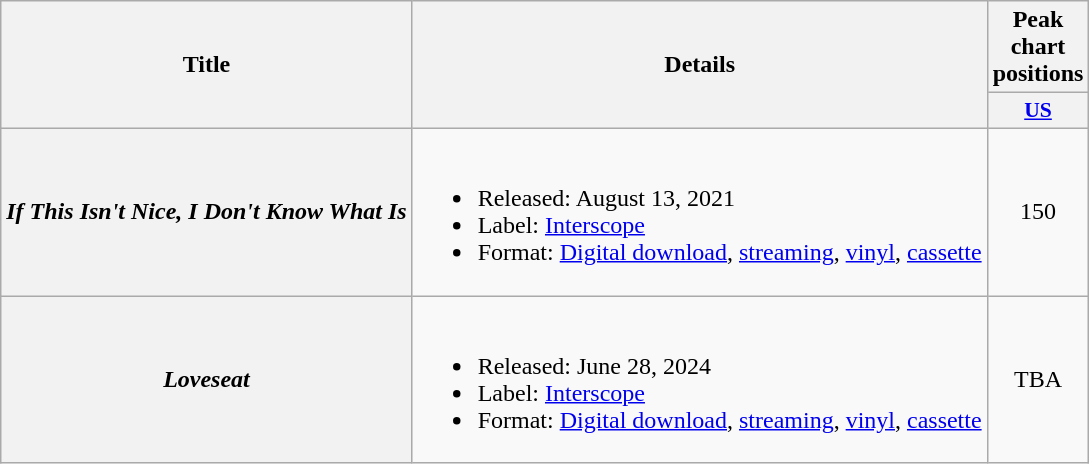<table class="wikitable plainrowheaders">
<tr>
<th scope="col" rowspan="2">Title</th>
<th scope="col" rowspan="2">Details</th>
<th scope="col" colspan="1">Peak chart positions</th>
</tr>
<tr>
<th scope="col" style="width:3em;font-size:90%;"><a href='#'>US</a><br></th>
</tr>
<tr>
<th scope="row"><em>If This Isn't Nice, I Don't Know What Is</em></th>
<td><br><ul><li>Released: August 13, 2021</li><li>Label: <a href='#'>Interscope</a></li><li>Format: <a href='#'>Digital download</a>, <a href='#'>streaming</a>, <a href='#'>vinyl</a>, <a href='#'>cassette</a></li></ul></td>
<td align="center">150</td>
</tr>
<tr>
<th scope="row"><em>Loveseat</em></th>
<td><br><ul><li>Released: June 28, 2024</li><li>Label: <a href='#'>Interscope</a></li><li>Format: <a href='#'>Digital download</a>, <a href='#'>streaming</a>, <a href='#'>vinyl</a>, <a href='#'>cassette</a></li></ul></td>
<td align="center">TBA</td>
</tr>
</table>
